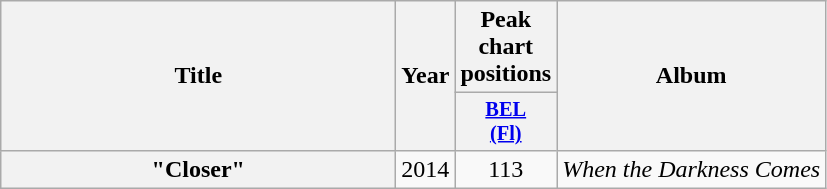<table class="wikitable plainrowheaders" style="text-align:center;">
<tr>
<th scope="col" rowspan="2" style="width:16em;">Title</th>
<th scope="col" rowspan="2" style="width:1em;">Year</th>
<th scope="col" colspan="1">Peak chart positions</th>
<th scope="col" rowspan="2">Album</th>
</tr>
<tr>
<th scope="col" style="width:3em;font-size:85%;"><a href='#'>BEL<br>(Fl)</a><br></th>
</tr>
<tr>
<th scope="row">"Closer"</th>
<td>2014</td>
<td>113</td>
<td><em>When the Darkness Comes</em></td>
</tr>
</table>
